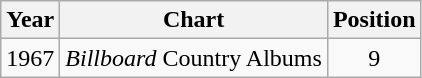<table class="wikitable">
<tr>
<th>Year</th>
<th>Chart</th>
<th>Position</th>
</tr>
<tr>
<td>1967</td>
<td><em>Billboard</em> Country Albums</td>
<td align="center">9</td>
</tr>
</table>
